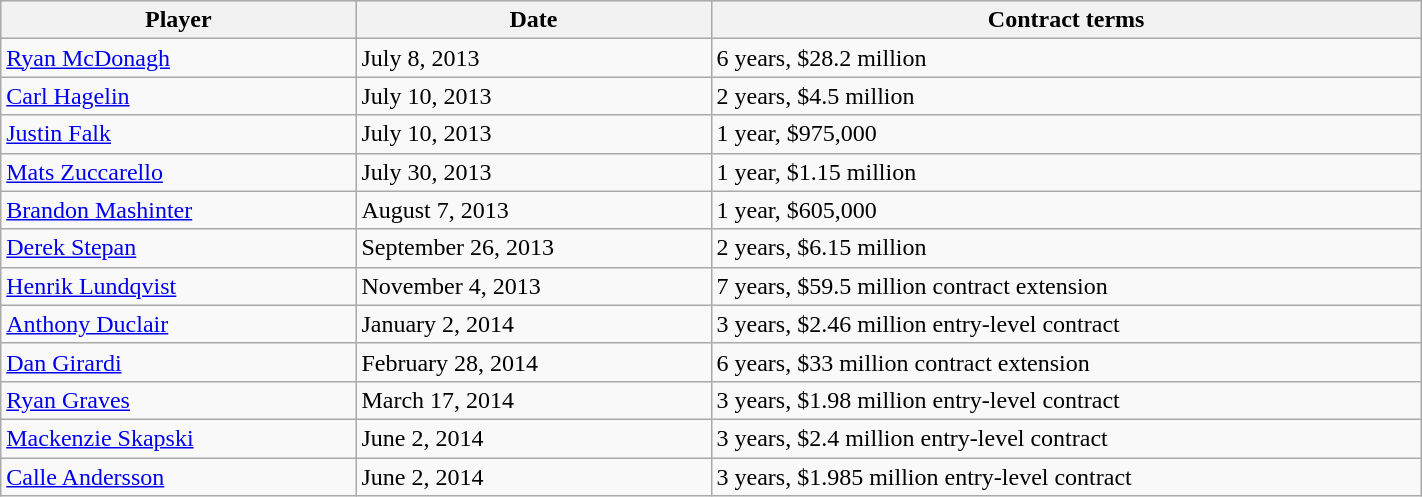<table class="wikitable" style="width:75%;">
<tr style="text-align:center; background:#ddd;">
<th style="width:25%;">Player</th>
<th style="width:25%;">Date</th>
<th style="width:50%;">Contract terms</th>
</tr>
<tr>
<td><a href='#'>Ryan McDonagh</a></td>
<td>July 8, 2013</td>
<td>6 years, $28.2 million</td>
</tr>
<tr>
<td><a href='#'>Carl Hagelin</a></td>
<td>July 10, 2013</td>
<td>2 years, $4.5 million</td>
</tr>
<tr>
<td><a href='#'>Justin Falk</a></td>
<td>July 10, 2013</td>
<td>1 year, $975,000</td>
</tr>
<tr>
<td><a href='#'>Mats Zuccarello</a></td>
<td>July 30, 2013</td>
<td>1 year, $1.15 million</td>
</tr>
<tr>
<td><a href='#'>Brandon Mashinter</a></td>
<td>August 7, 2013</td>
<td>1 year, $605,000</td>
</tr>
<tr>
<td><a href='#'>Derek Stepan</a></td>
<td>September 26, 2013</td>
<td>2 years, $6.15 million</td>
</tr>
<tr>
<td><a href='#'>Henrik Lundqvist</a></td>
<td>November 4, 2013</td>
<td>7 years, $59.5 million contract extension</td>
</tr>
<tr>
<td><a href='#'>Anthony Duclair</a></td>
<td>January 2, 2014</td>
<td>3 years, $2.46 million entry-level contract</td>
</tr>
<tr>
<td><a href='#'>Dan Girardi</a></td>
<td>February 28, 2014</td>
<td>6 years, $33 million contract extension</td>
</tr>
<tr>
<td><a href='#'>Ryan Graves</a></td>
<td>March 17, 2014</td>
<td>3 years, $1.98 million entry-level contract</td>
</tr>
<tr>
<td><a href='#'>Mackenzie Skapski</a></td>
<td>June 2, 2014</td>
<td>3 years, $2.4 million entry-level contract</td>
</tr>
<tr>
<td><a href='#'>Calle Andersson</a></td>
<td>June 2, 2014</td>
<td>3 years, $1.985 million entry-level contract</td>
</tr>
</table>
